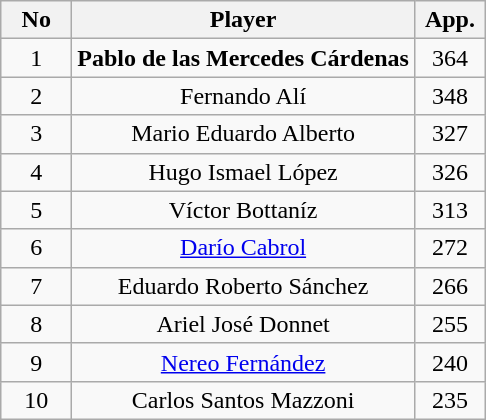<table class="wikitable sortable" style="text-align:center">
<tr>
<th style="width:40px;">No</th>
<th style="width: px;">Player</th>
<th style="width:40px;">App.</th>
</tr>
<tr>
<td>1</td>
<td><strong>Pablo de las Mercedes Cárdenas</strong></td>
<td>364</td>
</tr>
<tr>
<td>2</td>
<td>Fernando Alí</td>
<td>348</td>
</tr>
<tr>
<td>3</td>
<td>Mario Eduardo Alberto</td>
<td>327</td>
</tr>
<tr>
<td>4</td>
<td>Hugo Ismael López</td>
<td>326</td>
</tr>
<tr>
<td>5</td>
<td>Víctor Bottaníz</td>
<td>313</td>
</tr>
<tr>
<td>6</td>
<td><a href='#'>Darío Cabrol</a></td>
<td>272</td>
</tr>
<tr>
<td>7</td>
<td>Eduardo Roberto Sánchez</td>
<td>266</td>
</tr>
<tr>
<td>8</td>
<td>Ariel José Donnet</td>
<td>255</td>
</tr>
<tr>
<td>9</td>
<td><a href='#'>Nereo Fernández</a></td>
<td>240</td>
</tr>
<tr>
<td>10</td>
<td>Carlos Santos Mazzoni</td>
<td>235</td>
</tr>
</table>
